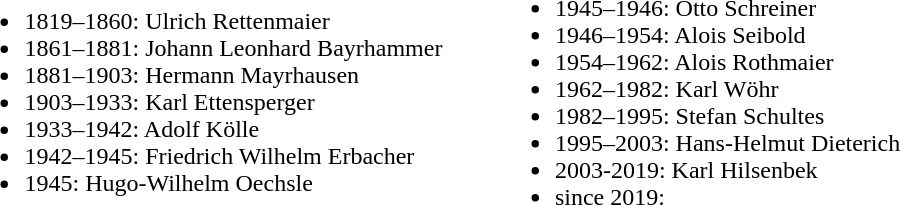<table>
<tr>
<td style="padding-right:2em;"><br><ul><li>1819–1860: Ulrich Rettenmaier</li><li>1861–1881: Johann Leonhard Bayrhammer</li><li>1881–1903: Hermann Mayrhausen</li><li>1903–1933: Karl Ettensperger</li><li>1933–1942: Adolf Kölle</li><li>1942–1945: Friedrich Wilhelm Erbacher</li><li>1945: Hugo-Wilhelm Oechsle</li></ul></td>
<td><br><ul><li>1945–1946: Otto Schreiner</li><li>1946–1954: Alois Seibold</li><li>1954–1962: Alois Rothmaier</li><li>1962–1982: Karl Wöhr</li><li>1982–1995: Stefan Schultes</li><li>1995–2003: Hans-Helmut Dieterich</li><li>2003-2019: Karl Hilsenbek</li><li>since 2019: </li></ul></td>
</tr>
</table>
